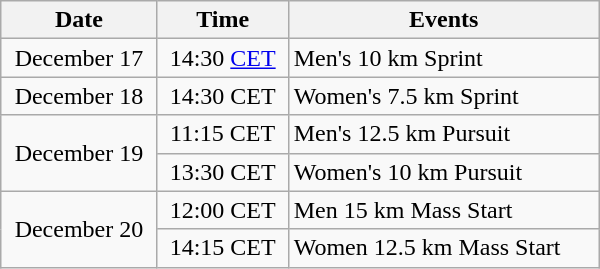<table class="wikitable" style="text-align: center" width="400">
<tr>
<th>Date</th>
<th>Time</th>
<th>Events</th>
</tr>
<tr>
<td>December 17</td>
<td>14:30 <a href='#'>CET</a></td>
<td style="text-align: left">Men's 10 km Sprint</td>
</tr>
<tr>
<td>December 18</td>
<td>14:30 CET</td>
<td style="text-align: left">Women's 7.5 km Sprint</td>
</tr>
<tr>
<td rowspan=2>December 19</td>
<td>11:15 CET</td>
<td style="text-align: left">Men's 12.5 km Pursuit</td>
</tr>
<tr>
<td>13:30 CET</td>
<td style="text-align: left">Women's 10 km Pursuit</td>
</tr>
<tr>
<td rowspan=2>December 20</td>
<td>12:00 CET</td>
<td style="text-align: left">Men 15 km Mass Start</td>
</tr>
<tr>
<td>14:15 CET</td>
<td style="text-align: left">Women 12.5 km Mass Start</td>
</tr>
</table>
